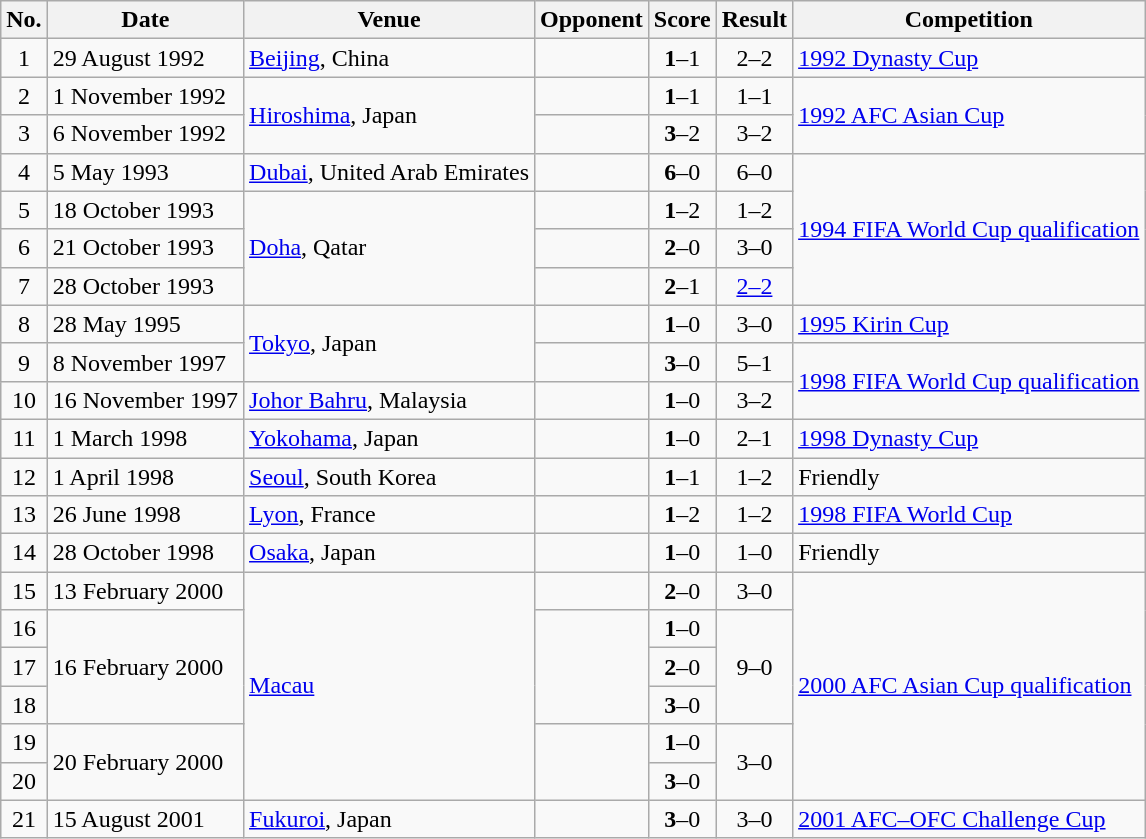<table class="wikitable sortable">
<tr>
<th scope="col">No.</th>
<th scope="col">Date</th>
<th scope="col">Venue</th>
<th scope="col">Opponent</th>
<th scope="col">Score</th>
<th scope="col">Result</th>
<th scope="col">Competition</th>
</tr>
<tr>
<td align="center">1</td>
<td>29 August 1992</td>
<td><a href='#'>Beijing</a>, China</td>
<td></td>
<td align="center"><strong>1</strong>–1</td>
<td align="center">2–2</td>
<td><a href='#'>1992 Dynasty Cup</a></td>
</tr>
<tr>
<td align="center">2</td>
<td>1 November 1992</td>
<td rowspan="2"><a href='#'>Hiroshima</a>, Japan</td>
<td></td>
<td align="center"><strong>1</strong>–1</td>
<td align="center">1–1</td>
<td rowspan="2"><a href='#'>1992 AFC Asian Cup</a></td>
</tr>
<tr>
<td align="center">3</td>
<td>6 November 1992</td>
<td></td>
<td align="center"><strong>3</strong>–2</td>
<td align="center">3–2</td>
</tr>
<tr>
<td align="center">4</td>
<td>5 May 1993</td>
<td><a href='#'>Dubai</a>, United Arab Emirates</td>
<td></td>
<td align="center"><strong>6</strong>–0</td>
<td align="center">6–0</td>
<td rowspan="4"><a href='#'>1994 FIFA World Cup qualification</a></td>
</tr>
<tr>
<td align="center">5</td>
<td>18 October 1993</td>
<td rowspan="3"><a href='#'>Doha</a>, Qatar</td>
<td></td>
<td align="center"><strong>1</strong>–2</td>
<td align="center">1–2</td>
</tr>
<tr>
<td align="center">6</td>
<td>21 October 1993</td>
<td></td>
<td align="center"><strong>2</strong>–0</td>
<td align="center">3–0</td>
</tr>
<tr>
<td align="center">7</td>
<td>28 October 1993</td>
<td></td>
<td align="center"><strong>2</strong>–1</td>
<td align="center"><a href='#'>2–2</a></td>
</tr>
<tr>
<td align="center">8</td>
<td>28 May 1995</td>
<td rowspan="2"><a href='#'>Tokyo</a>, Japan</td>
<td></td>
<td align="center"><strong>1</strong>–0</td>
<td align="center">3–0</td>
<td><a href='#'>1995 Kirin Cup</a></td>
</tr>
<tr>
<td align="center">9</td>
<td>8 November 1997</td>
<td></td>
<td align="center"><strong>3</strong>–0</td>
<td align="center">5–1</td>
<td rowspan="2"><a href='#'>1998 FIFA World Cup qualification</a></td>
</tr>
<tr>
<td align="center">10</td>
<td>16 November 1997</td>
<td><a href='#'>Johor Bahru</a>, Malaysia</td>
<td></td>
<td align="center"><strong>1</strong>–0</td>
<td align="center">3–2</td>
</tr>
<tr>
<td align="center">11</td>
<td>1 March 1998</td>
<td><a href='#'>Yokohama</a>, Japan</td>
<td></td>
<td align="center"><strong>1</strong>–0</td>
<td align="center">2–1</td>
<td><a href='#'>1998 Dynasty Cup</a></td>
</tr>
<tr>
<td align="center">12</td>
<td>1 April 1998</td>
<td><a href='#'>Seoul</a>, South Korea</td>
<td></td>
<td align="center"><strong>1</strong>–1</td>
<td align="center">1–2</td>
<td>Friendly</td>
</tr>
<tr>
<td align="center">13</td>
<td>26 June 1998</td>
<td><a href='#'>Lyon</a>, France</td>
<td></td>
<td align="center"><strong>1</strong>–2</td>
<td align="center">1–2</td>
<td><a href='#'>1998 FIFA World Cup</a></td>
</tr>
<tr>
<td align="center">14</td>
<td>28 October 1998</td>
<td><a href='#'>Osaka</a>, Japan</td>
<td></td>
<td align="center"><strong>1</strong>–0</td>
<td align="center">1–0</td>
<td>Friendly</td>
</tr>
<tr>
<td align="center">15</td>
<td>13 February 2000</td>
<td rowspan="6"><a href='#'>Macau</a></td>
<td></td>
<td align="center"><strong>2</strong>–0</td>
<td align="center">3–0</td>
<td rowspan="6"><a href='#'>2000 AFC Asian Cup qualification</a></td>
</tr>
<tr>
<td align="center">16</td>
<td rowspan="3">16 February 2000</td>
<td rowspan="3"></td>
<td align="center"><strong>1</strong>–0</td>
<td rowspan="3" style="text-align:center">9–0</td>
</tr>
<tr>
<td align="center">17</td>
<td align="center"><strong>2</strong>–0</td>
</tr>
<tr>
<td align="center">18</td>
<td align="center"><strong>3</strong>–0</td>
</tr>
<tr>
<td align="center">19</td>
<td rowspan="2">20 February 2000</td>
<td rowspan="2"></td>
<td align="center"><strong>1</strong>–0</td>
<td rowspan="2" style="text-align:center">3–0</td>
</tr>
<tr>
<td align="center">20</td>
<td align="center"><strong>3</strong>–0</td>
</tr>
<tr>
<td align="center">21</td>
<td>15 August 2001</td>
<td><a href='#'>Fukuroi</a>, Japan</td>
<td></td>
<td align="center"><strong>3</strong>–0</td>
<td align="center">3–0</td>
<td><a href='#'>2001 AFC–OFC Challenge Cup</a></td>
</tr>
</table>
